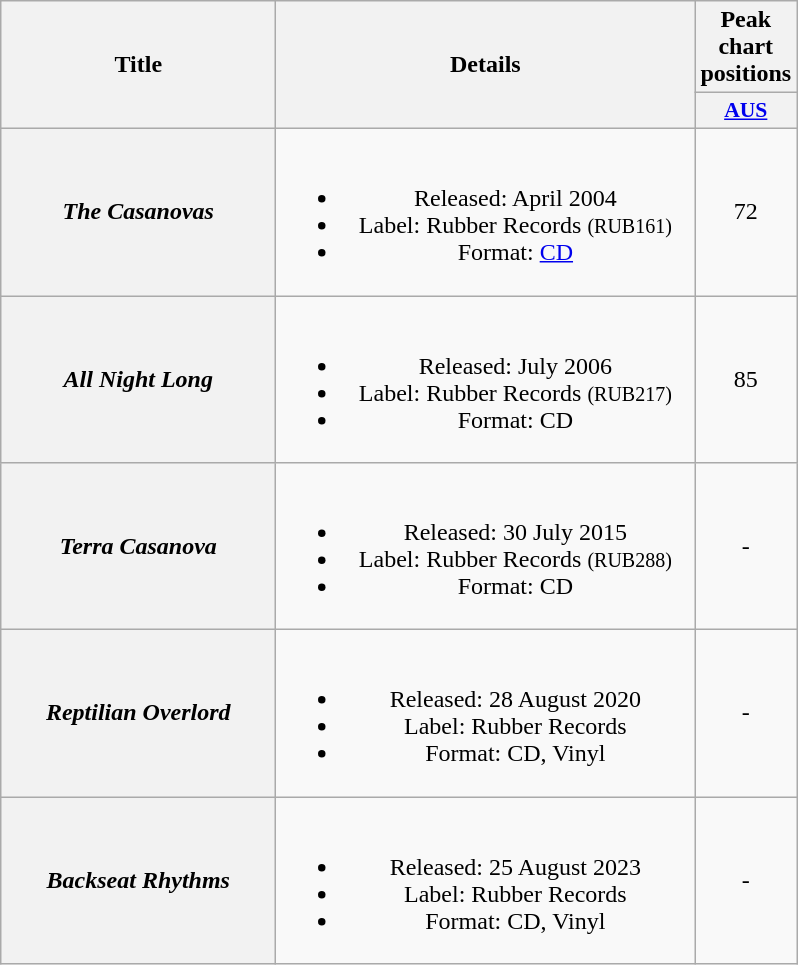<table class="wikitable plainrowheaders" style="text-align:center;" border="1">
<tr>
<th scope="col" rowspan="2" style="width:11em;">Title</th>
<th scope="col" rowspan="2" style="width:17em;">Details</th>
<th scope="col" colspan="1">Peak chart positions</th>
</tr>
<tr>
<th scope="col" style="width:3em;font-size:90%;"><a href='#'>AUS</a><br></th>
</tr>
<tr>
<th scope="row"><em>The Casanovas</em></th>
<td><br><ul><li>Released: April 2004</li><li>Label: Rubber Records <small>(RUB161)</small></li><li>Format: <a href='#'>CD</a></li></ul></td>
<td>72</td>
</tr>
<tr>
<th scope="row"><em>All Night Long</em></th>
<td><br><ul><li>Released: July 2006</li><li>Label: Rubber Records <small>(RUB217)</small></li><li>Format: CD</li></ul></td>
<td>85</td>
</tr>
<tr>
<th scope="row"><em>Terra Casanova</em></th>
<td><br><ul><li>Released: 30 July 2015</li><li>Label: Rubber Records <small>(RUB288)</small></li><li>Format: CD</li></ul></td>
<td>-</td>
</tr>
<tr>
<th scope="row"><em>Reptilian Overlord</em></th>
<td><br><ul><li>Released: 28 August 2020</li><li>Label: Rubber Records <small></small></li><li>Format: CD, Vinyl</li></ul></td>
<td>-</td>
</tr>
<tr>
<th scope="row"><em>Backseat Rhythms</em></th>
<td><br><ul><li>Released: 25 August 2023</li><li>Label: Rubber Records <small></small></li><li>Format: CD, Vinyl</li></ul></td>
<td>-</td>
</tr>
</table>
